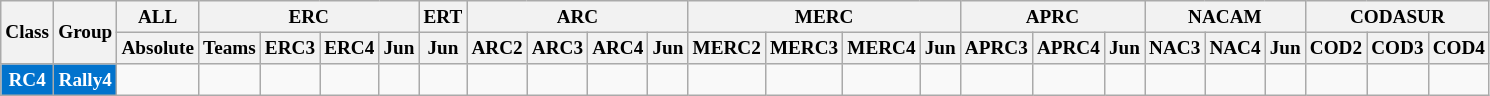<table class="wikitable" style="font-size:80%">
<tr>
<th rowspan="2">Class</th>
<th rowspan="2">Group</th>
<th>ALL</th>
<th colspan="4">ERC</th>
<th>ERT</th>
<th colspan="4">ARC</th>
<th colspan="4">MERC</th>
<th colspan="3">APRC</th>
<th colspan="3">NACAM</th>
<th colspan="3">CODASUR</th>
</tr>
<tr>
<th>Absolute</th>
<th>Teams</th>
<th>ERC3</th>
<th>ERC4</th>
<th>Jun</th>
<th>Jun</th>
<th>ARC2</th>
<th>ARC3</th>
<th>ARC4</th>
<th>Jun</th>
<th>MERC2</th>
<th>MERC3</th>
<th>MERC4</th>
<th>Jun</th>
<th>APRC3</th>
<th>APRC4</th>
<th>Jun</th>
<th>NAC3</th>
<th>NAC4</th>
<th>Jun</th>
<th>COD2</th>
<th>COD3</th>
<th>COD4</th>
</tr>
<tr>
<th style="background:#0173cd;color:white;">RC4</th>
<th style="background:#0173cd;color:white;">Rally4</th>
<td></td>
<td></td>
<td></td>
<td></td>
<td></td>
<td></td>
<td></td>
<td></td>
<td></td>
<td></td>
<td></td>
<td></td>
<td></td>
<td></td>
<td></td>
<td></td>
<td></td>
<td></td>
<td></td>
<td></td>
<td></td>
<td></td>
<td></td>
</tr>
</table>
